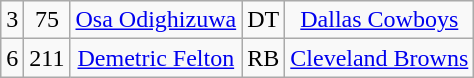<table class="wikitable" style="text-align:center">
<tr>
<td>3</td>
<td>75</td>
<td><a href='#'>Osa Odighizuwa</a></td>
<td>DT</td>
<td><a href='#'>Dallas Cowboys</a></td>
</tr>
<tr>
<td>6</td>
<td>211</td>
<td><a href='#'>Demetric Felton</a></td>
<td>RB</td>
<td><a href='#'>Cleveland Browns</a></td>
</tr>
</table>
